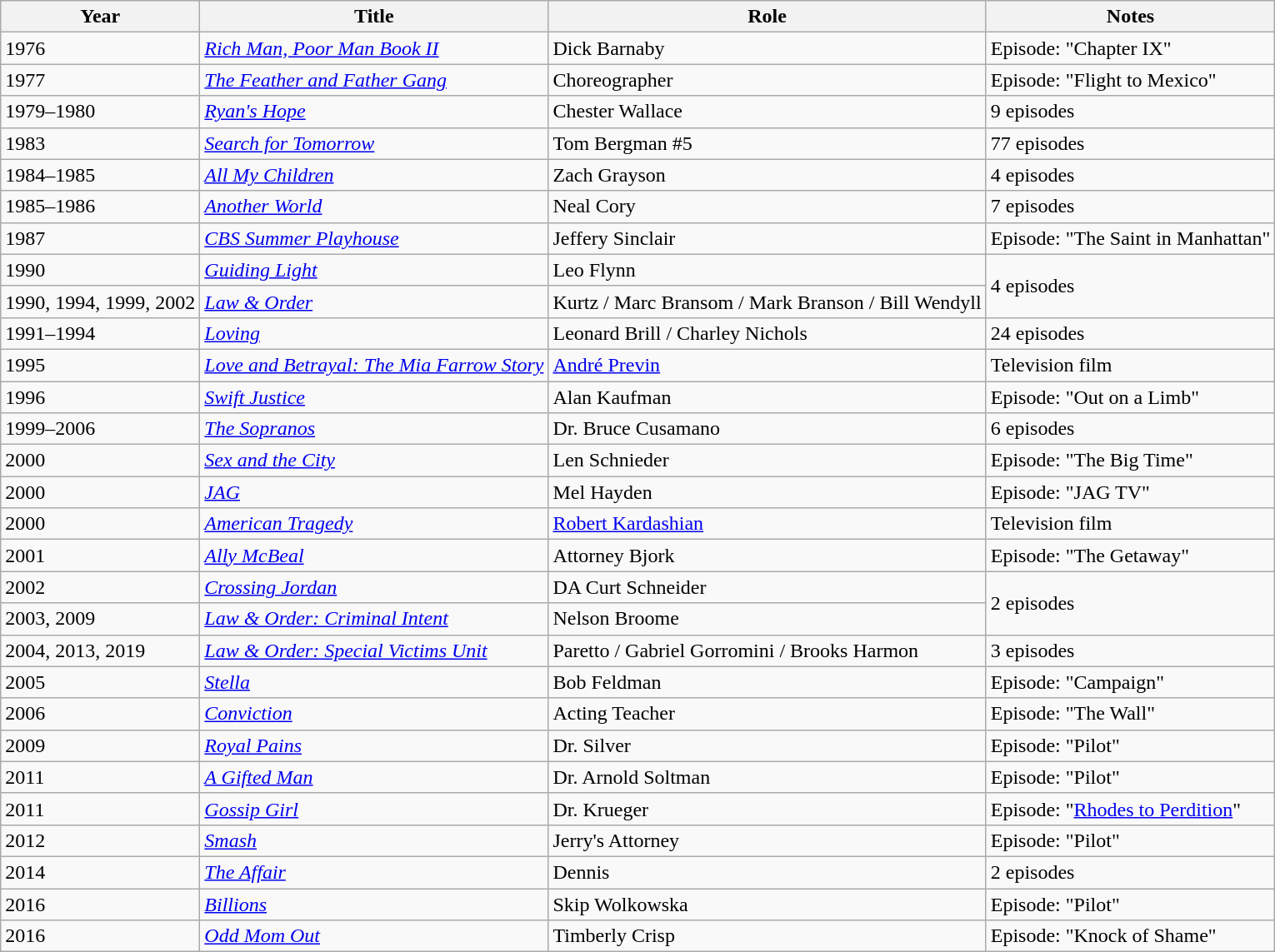<table class="wikitable sortable">
<tr>
<th>Year</th>
<th>Title</th>
<th>Role</th>
<th>Notes</th>
</tr>
<tr>
<td>1976</td>
<td><em><a href='#'>Rich Man, Poor Man Book II</a></em></td>
<td>Dick Barnaby</td>
<td>Episode: "Chapter IX"</td>
</tr>
<tr>
<td>1977</td>
<td><em><a href='#'>The Feather and Father Gang</a></em></td>
<td>Choreographer</td>
<td>Episode: "Flight to Mexico"</td>
</tr>
<tr>
<td>1979–1980</td>
<td><em><a href='#'>Ryan's Hope</a></em></td>
<td>Chester Wallace</td>
<td>9 episodes</td>
</tr>
<tr>
<td>1983</td>
<td><em><a href='#'>Search for Tomorrow</a></em></td>
<td>Tom Bergman #5</td>
<td>77 episodes</td>
</tr>
<tr>
<td>1984–1985</td>
<td><em><a href='#'>All My Children</a></em></td>
<td>Zach Grayson</td>
<td>4 episodes</td>
</tr>
<tr>
<td>1985–1986</td>
<td><a href='#'><em>Another World</em></a></td>
<td>Neal Cory</td>
<td>7 episodes</td>
</tr>
<tr>
<td>1987</td>
<td><em><a href='#'>CBS Summer Playhouse</a></em></td>
<td>Jeffery Sinclair</td>
<td>Episode: "The Saint in Manhattan"</td>
</tr>
<tr>
<td>1990</td>
<td><em><a href='#'>Guiding Light</a></em></td>
<td>Leo Flynn</td>
<td rowspan="2">4 episodes</td>
</tr>
<tr>
<td>1990, 1994, 1999, 2002</td>
<td><em><a href='#'>Law & Order</a></em></td>
<td>Kurtz / Marc Bransom / Mark Branson / Bill Wendyll</td>
</tr>
<tr>
<td>1991–1994</td>
<td><a href='#'><em>Loving</em></a></td>
<td>Leonard Brill / Charley Nichols</td>
<td>24 episodes<br></td>
</tr>
<tr>
<td>1995</td>
<td><em><a href='#'>Love and Betrayal: The Mia Farrow Story</a></em></td>
<td><a href='#'>André Previn</a></td>
<td>Television film</td>
</tr>
<tr>
<td>1996</td>
<td><em><a href='#'>Swift Justice</a></em></td>
<td>Alan Kaufman</td>
<td>Episode: "Out on a Limb"</td>
</tr>
<tr>
<td>1999–2006</td>
<td><em><a href='#'>The Sopranos</a></em></td>
<td>Dr. Bruce Cusamano</td>
<td>6 episodes</td>
</tr>
<tr>
<td>2000</td>
<td><em><a href='#'>Sex and the City</a></em></td>
<td>Len Schnieder</td>
<td>Episode: "The Big Time"</td>
</tr>
<tr>
<td>2000</td>
<td><a href='#'><em>JAG</em></a></td>
<td>Mel Hayden</td>
<td>Episode: "JAG TV"</td>
</tr>
<tr>
<td>2000</td>
<td><a href='#'><em>American Tragedy</em></a></td>
<td><a href='#'>Robert Kardashian</a></td>
<td>Television film</td>
</tr>
<tr>
<td>2001</td>
<td><em><a href='#'>Ally McBeal</a></em></td>
<td>Attorney Bjork</td>
<td>Episode: "The Getaway"</td>
</tr>
<tr>
<td>2002</td>
<td><em><a href='#'>Crossing Jordan</a></em></td>
<td>DA Curt Schneider</td>
<td rowspan="2">2 episodes</td>
</tr>
<tr>
<td>2003, 2009</td>
<td><em><a href='#'>Law & Order: Criminal Intent</a></em></td>
<td>Nelson Broome</td>
</tr>
<tr>
<td>2004, 2013, 2019</td>
<td><em><a href='#'>Law & Order: Special Victims Unit</a></em></td>
<td>Paretto / Gabriel Gorromini / Brooks Harmon</td>
<td>3 episodes</td>
</tr>
<tr>
<td>2005</td>
<td><a href='#'><em>Stella</em></a></td>
<td>Bob Feldman</td>
<td>Episode: "Campaign"</td>
</tr>
<tr>
<td>2006</td>
<td><a href='#'><em>Conviction</em></a></td>
<td>Acting Teacher</td>
<td>Episode: "The Wall"</td>
</tr>
<tr>
<td>2009</td>
<td><em><a href='#'>Royal Pains</a></em></td>
<td>Dr. Silver</td>
<td>Episode: "Pilot"<br></td>
</tr>
<tr>
<td>2011</td>
<td><em><a href='#'>A Gifted Man</a></em></td>
<td>Dr. Arnold Soltman</td>
<td>Episode: "Pilot"</td>
</tr>
<tr>
<td>2011</td>
<td><em><a href='#'>Gossip Girl</a></em></td>
<td>Dr. Krueger</td>
<td>Episode: "<a href='#'>Rhodes to Perdition</a>"</td>
</tr>
<tr>
<td>2012</td>
<td><a href='#'><em>Smash</em></a></td>
<td>Jerry's Attorney</td>
<td>Episode: "Pilot"</td>
</tr>
<tr>
<td>2014</td>
<td><a href='#'><em>The Affair</em></a></td>
<td>Dennis</td>
<td>2 episodes</td>
</tr>
<tr>
<td>2016</td>
<td><a href='#'><em>Billions</em></a></td>
<td>Skip Wolkowska</td>
<td>Episode: "Pilot"</td>
</tr>
<tr>
<td>2016</td>
<td><em><a href='#'>Odd Mom Out</a></em></td>
<td>Timberly Crisp</td>
<td>Episode: "Knock of Shame"</td>
</tr>
</table>
